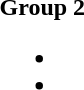<table style="float:left; margin-right:1em">
<tr>
<td><strong>Group 2</strong><br><ul><li></li><li></li></ul></td>
</tr>
</table>
